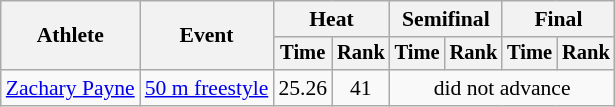<table class=wikitable style="font-size:90%">
<tr>
<th rowspan="2">Athlete</th>
<th rowspan="2">Event</th>
<th colspan="2">Heat</th>
<th colspan="2">Semifinal</th>
<th colspan="2">Final</th>
</tr>
<tr style="font-size:95%">
<th>Time</th>
<th>Rank</th>
<th>Time</th>
<th>Rank</th>
<th>Time</th>
<th>Rank</th>
</tr>
<tr align=center>
<td align=left><a href='#'>Zachary Payne</a></td>
<td align=left><a href='#'>50 m freestyle</a></td>
<td>25.26</td>
<td>41</td>
<td colspan=4>did not advance</td>
</tr>
</table>
